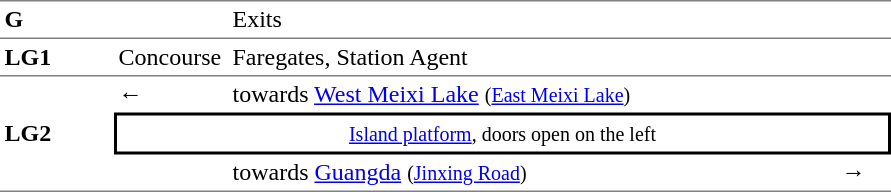<table table border=0 cellspacing=0 cellpadding=3>
<tr>
<td style="border-bottom:solid 1px gray; border-top:solid 1px gray;" valign=top><strong>G</strong></td>
<td style="border-bottom:solid 1px gray; border-top:solid 1px gray;" valign=top></td>
<td style="border-bottom:solid 1px gray; border-top:solid 1px gray;" valign=top>Exits</td>
<td style="border-bottom:solid 1px gray; border-top:solid 1px gray;" valign=top></td>
</tr>
<tr>
<td style="border-bottom:solid 1px gray;" width=70><strong>LG1</strong></td>
<td style="border-bottom:solid 1px gray;" width=70>Concourse</td>
<td style="border-bottom:solid 1px gray;" width=400>Faregates, Station Agent</td>
<td style="border-bottom:solid 1px gray;" width=30></td>
</tr>
<tr>
<td style="border-bottom:solid 1px gray;" rowspan=3><strong>LG2</strong></td>
<td>←</td>
<td> towards <a href='#'>West Meixi Lake</a> <small>(<a href='#'>East Meixi Lake</a>)</small></td>
<td></td>
</tr>
<tr>
<td style="border-right:solid 2px black;border-left:solid 2px black;border-top:solid 2px black;border-bottom:solid 2px black;text-align:center;" colspan=3><small><a href='#'>Island platform</a>, doors open on the left</small></td>
</tr>
<tr>
<td style="border-bottom:solid 1px gray;"></td>
<td style="border-bottom:solid 1px gray;"> towards <a href='#'>Guangda</a> <small>(<a href='#'>Jinxing Road</a>)</small></td>
<td style="border-bottom:solid 1px gray;">→</td>
</tr>
<tr>
</tr>
</table>
